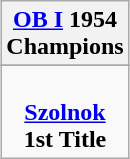<table class="wikitable" style="text-align: center; margin: 0 auto;">
<tr>
<th><a href='#'>OB I</a> 1954<br>Champions</th>
</tr>
<tr>
</tr>
<tr>
<td><br><strong><a href='#'>Szolnok</a></strong><br><strong>1st Title</strong></td>
</tr>
</table>
